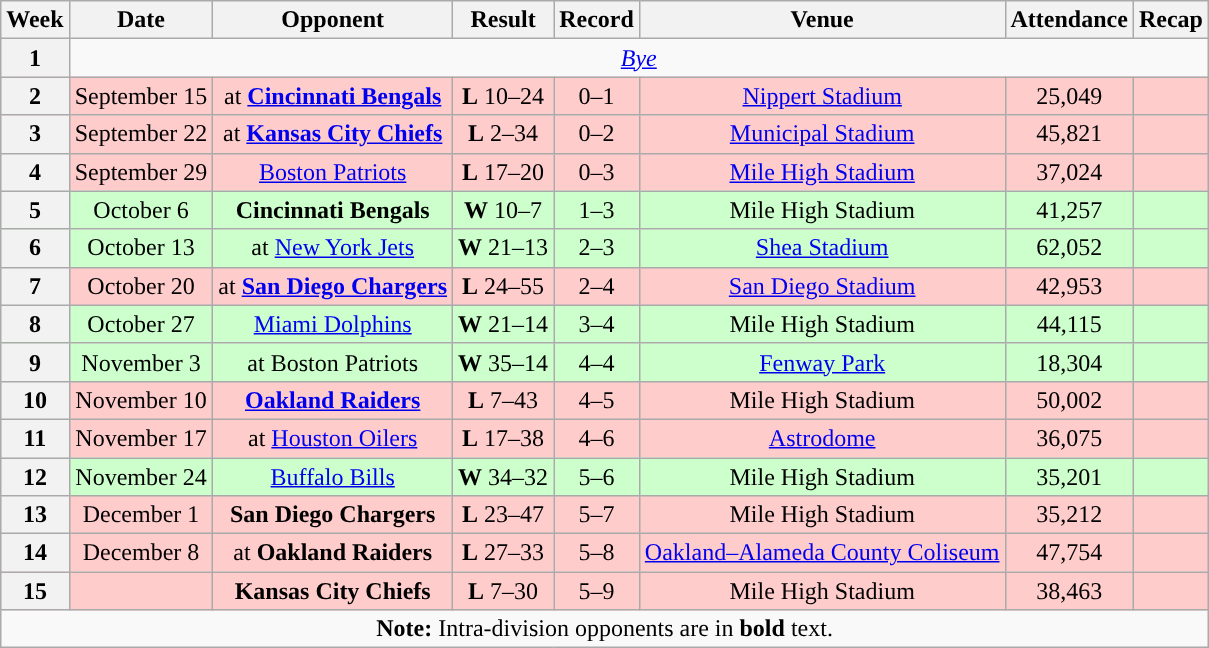<table class="wikitable" style="text-align:center">
<tr>
<th>Week</th>
<th>Date</th>
<th>Opponent</th>
<th>Result</th>
<th>Record</th>
<th>Venue</th>
<th>Attendance</th>
<th>Recap</th>
</tr>
<tr>
<th>1</th>
<td colspan=7 align="center"><em><a href='#'>Bye</a></em></td>
</tr>
<tr style="background:#fcc">
<th>2</th>
<td>September 15</td>
<td>at <strong><a href='#'>Cincinnati Bengals</a></strong></td>
<td><strong>L</strong> 10–24</td>
<td>0–1</td>
<td><a href='#'>Nippert Stadium</a></td>
<td>25,049</td>
<td></td>
</tr>
<tr style="background:#fcc">
<th>3</th>
<td>September 22</td>
<td>at <strong><a href='#'>Kansas City Chiefs</a></strong></td>
<td><strong>L</strong> 2–34</td>
<td>0–2</td>
<td><a href='#'>Municipal Stadium</a></td>
<td>45,821</td>
<td></td>
</tr>
<tr style="background:#fcc">
<th>4</th>
<td>September 29</td>
<td><a href='#'>Boston Patriots</a></td>
<td><strong>L</strong> 17–20</td>
<td>0–3</td>
<td><a href='#'>Mile High Stadium</a></td>
<td>37,024</td>
<td></td>
</tr>
<tr style="background:#cfc">
<th>5</th>
<td>October 6</td>
<td><strong>Cincinnati Bengals</strong></td>
<td><strong>W</strong> 10–7</td>
<td>1–3</td>
<td>Mile High Stadium</td>
<td>41,257</td>
<td></td>
</tr>
<tr style="background:#cfc">
<th>6</th>
<td>October 13</td>
<td>at <a href='#'>New York Jets</a></td>
<td><strong>W</strong> 21–13</td>
<td>2–3</td>
<td><a href='#'>Shea Stadium</a></td>
<td>62,052</td>
<td></td>
</tr>
<tr style="background:#fcc">
<th>7</th>
<td>October 20</td>
<td>at <strong><a href='#'>San Diego Chargers</a></strong></td>
<td><strong>L</strong> 24–55</td>
<td>2–4</td>
<td><a href='#'>San Diego Stadium</a></td>
<td>42,953</td>
<td></td>
</tr>
<tr style="background:#cfc">
<th>8</th>
<td>October 27</td>
<td><a href='#'>Miami Dolphins</a></td>
<td><strong>W</strong> 21–14</td>
<td>3–4</td>
<td>Mile High Stadium</td>
<td>44,115</td>
<td></td>
</tr>
<tr style="background:#cfc">
<th>9</th>
<td>November 3</td>
<td>at Boston Patriots</td>
<td><strong>W</strong> 35–14</td>
<td>4–4</td>
<td><a href='#'>Fenway Park</a></td>
<td>18,304</td>
<td></td>
</tr>
<tr style="background:#fcc">
<th>10</th>
<td>November 10</td>
<td><strong><a href='#'>Oakland Raiders</a></strong></td>
<td><strong>L</strong> 7–43</td>
<td>4–5</td>
<td>Mile High Stadium</td>
<td>50,002</td>
<td></td>
</tr>
<tr style="background:#fcc">
<th>11</th>
<td>November 17</td>
<td>at <a href='#'>Houston Oilers</a></td>
<td><strong>L</strong> 17–38</td>
<td>4–6</td>
<td><a href='#'>Astrodome</a></td>
<td>36,075</td>
<td></td>
</tr>
<tr style="background:#cfc">
<th>12</th>
<td>November 24</td>
<td><a href='#'>Buffalo Bills</a></td>
<td><strong>W</strong> 34–32</td>
<td>5–6</td>
<td>Mile High Stadium</td>
<td>35,201</td>
<td></td>
</tr>
<tr style="background:#fcc">
<th>13</th>
<td>December 1</td>
<td><strong>San Diego Chargers</strong></td>
<td><strong>L</strong> 23–47</td>
<td>5–7</td>
<td>Mile High Stadium</td>
<td>35,212</td>
<td></td>
</tr>
<tr style="background:#fcc">
<th>14</th>
<td>December 8</td>
<td>at <strong>Oakland Raiders</strong></td>
<td><strong>L</strong> 27–33</td>
<td>5–8</td>
<td><a href='#'>Oakland–Alameda County Coliseum</a></td>
<td>47,754</td>
<td></td>
</tr>
<tr style="background:#fcc">
<th>15</th>
<td></td>
<td><strong>Kansas City Chiefs</strong></td>
<td><strong>L</strong> 7–30</td>
<td>5–9</td>
<td>Mile High Stadium</td>
<td>38,463</td>
<td></td>
</tr>
<tr>
<td colspan="8"><strong>Note:</strong> Intra-division opponents are in <strong>bold</strong> text.</td>
</tr>
</table>
